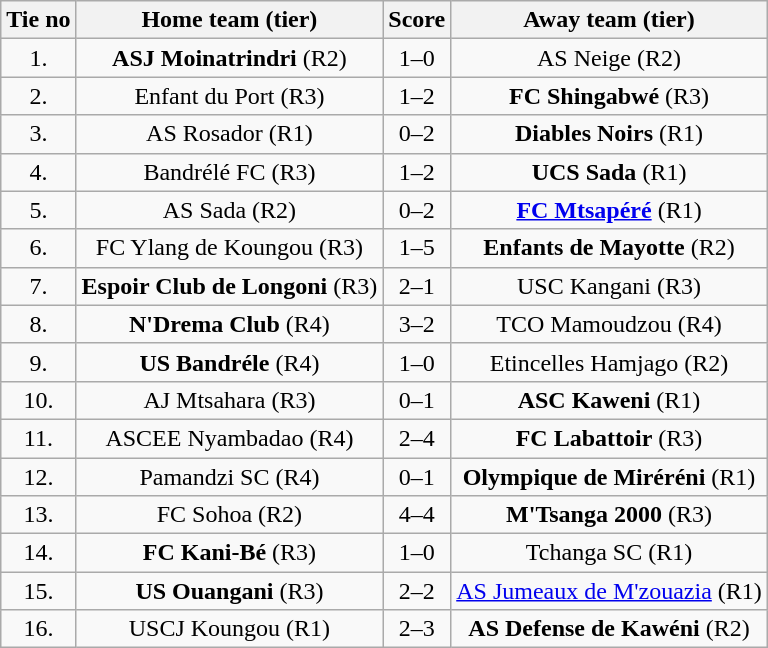<table class="wikitable" style="text-align: center">
<tr>
<th>Tie no</th>
<th>Home team (tier)</th>
<th>Score</th>
<th>Away team (tier)</th>
</tr>
<tr>
<td>1.</td>
<td> <strong>ASJ Moinatrindri</strong> (R2)</td>
<td>1–0</td>
<td>AS Neige (R2) </td>
</tr>
<tr>
<td>2.</td>
<td> Enfant du Port (R3)</td>
<td>1–2</td>
<td><strong>FC Shingabwé</strong> (R3) </td>
</tr>
<tr>
<td>3.</td>
<td> AS Rosador (R1)</td>
<td>0–2</td>
<td><strong>Diables Noirs</strong> (R1) </td>
</tr>
<tr>
<td>4.</td>
<td> Bandrélé FC (R3)</td>
<td>1–2 </td>
<td><strong>UCS Sada</strong> (R1) </td>
</tr>
<tr>
<td>5.</td>
<td> AS Sada (R2)</td>
<td>0–2</td>
<td><strong><a href='#'>FC Mtsapéré</a></strong> (R1) </td>
</tr>
<tr>
<td>6.</td>
<td> FC Ylang de Koungou (R3)</td>
<td>1–5</td>
<td><strong>Enfants de Mayotte</strong> (R2) </td>
</tr>
<tr>
<td>7.</td>
<td> <strong>Espoir Club de Longoni</strong> (R3)</td>
<td>2–1</td>
<td>USC Kangani (R3) </td>
</tr>
<tr>
<td>8.</td>
<td> <strong>N'Drema Club</strong> (R4)</td>
<td>3–2</td>
<td>TCO Mamoudzou (R4) </td>
</tr>
<tr>
<td>9.</td>
<td> <strong>US Bandréle</strong> (R4)</td>
<td>1–0</td>
<td>Etincelles Hamjago (R2) </td>
</tr>
<tr>
<td>10.</td>
<td> AJ Mtsahara (R3)</td>
<td>0–1</td>
<td><strong>ASC Kaweni</strong> (R1) </td>
</tr>
<tr>
<td>11.</td>
<td> ASCEE Nyambadao (R4)</td>
<td>2–4</td>
<td><strong>FC Labattoir</strong> (R3) </td>
</tr>
<tr>
<td>12.</td>
<td> Pamandzi SC (R4)</td>
<td>0–1</td>
<td><strong>Olympique de Miréréni</strong> (R1) </td>
</tr>
<tr>
<td>13.</td>
<td> FC Sohoa (R2)</td>
<td>4–4 </td>
<td><strong>M'Tsanga 2000</strong> (R3) </td>
</tr>
<tr>
<td>14.</td>
<td> <strong>FC Kani-Bé</strong> (R3)</td>
<td>1–0</td>
<td>Tchanga SC (R1) </td>
</tr>
<tr>
<td>15.</td>
<td> <strong>US Ouangani</strong> (R3)</td>
<td>2–2 </td>
<td><a href='#'>AS Jumeaux de M'zouazia</a> (R1) </td>
</tr>
<tr>
<td>16.</td>
<td> USCJ Koungou (R1)</td>
<td>2–3</td>
<td><strong>AS Defense de Kawéni</strong> (R2) </td>
</tr>
</table>
